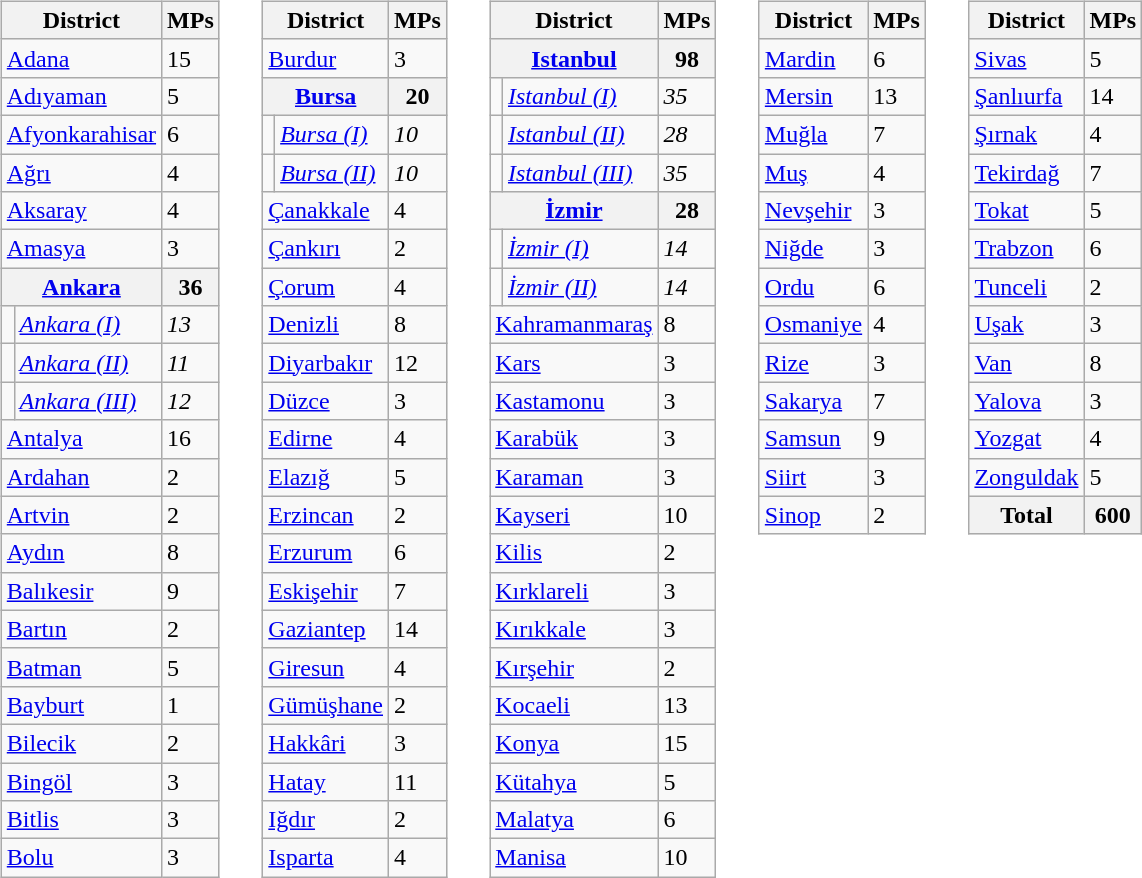<table>
<tr>
<td style="vertical-align:top"><br><table class="wikitable">
<tr>
<th colspan="2">District</th>
<th>MPs</th>
</tr>
<tr>
<td colspan="2"><a href='#'>Adana</a></td>
<td>15</td>
</tr>
<tr>
<td colspan="2"><a href='#'>Adıyaman</a></td>
<td>5</td>
</tr>
<tr>
<td colspan="2"><a href='#'>Afyonkarahisar</a></td>
<td>6</td>
</tr>
<tr>
<td colspan="2"><a href='#'>Ağrı</a></td>
<td>4</td>
</tr>
<tr>
<td colspan="2"><a href='#'>Aksaray</a></td>
<td>4</td>
</tr>
<tr>
<td colspan="2"><a href='#'>Amasya</a></td>
<td>3</td>
</tr>
<tr>
<th colspan="2"><a href='#'>Ankara</a></th>
<th>36</th>
</tr>
<tr>
<td></td>
<td><em><a href='#'>Ankara (I)</a></em></td>
<td><em>13</em></td>
</tr>
<tr>
<td></td>
<td><em><a href='#'>Ankara (II)</a></em></td>
<td><em>11</em></td>
</tr>
<tr>
<td></td>
<td><em><a href='#'>Ankara (III)</a></em></td>
<td><em>12</em></td>
</tr>
<tr>
<td colspan="2"><a href='#'>Antalya</a></td>
<td>16</td>
</tr>
<tr>
<td colspan="2"><a href='#'>Ardahan</a></td>
<td>2</td>
</tr>
<tr>
<td colspan="2"><a href='#'>Artvin</a></td>
<td>2</td>
</tr>
<tr>
<td colspan="2"><a href='#'>Aydın</a></td>
<td>8</td>
</tr>
<tr>
<td colspan="2"><a href='#'>Balıkesir</a></td>
<td>9</td>
</tr>
<tr>
<td colspan="2"><a href='#'>Bartın</a></td>
<td>2</td>
</tr>
<tr>
<td colspan="2"><a href='#'>Batman</a></td>
<td>5</td>
</tr>
<tr>
<td colspan="2"><a href='#'>Bayburt</a></td>
<td>1</td>
</tr>
<tr>
<td colspan="2"><a href='#'>Bilecik</a></td>
<td>2</td>
</tr>
<tr>
<td colspan="2"><a href='#'>Bingöl</a></td>
<td>3</td>
</tr>
<tr>
<td colspan="2"><a href='#'>Bitlis</a></td>
<td>3</td>
</tr>
<tr>
<td colspan="2"><a href='#'>Bolu</a></td>
<td>3</td>
</tr>
</table>
</td>
<td colwidth=1em> </td>
<td style="vertical-align:top"><br><table class="wikitable">
<tr>
<th colspan="2">District</th>
<th>MPs</th>
</tr>
<tr>
<td colspan="2"><a href='#'>Burdur</a></td>
<td>3</td>
</tr>
<tr>
<th colspan="2"><a href='#'>Bursa</a></th>
<th>20</th>
</tr>
<tr>
<td></td>
<td><em><a href='#'>Bursa (I)</a></em></td>
<td><em>10</em></td>
</tr>
<tr>
<td></td>
<td><em><a href='#'>Bursa (II)</a></em></td>
<td><em>10</em></td>
</tr>
<tr>
<td colspan="2"><a href='#'>Çanakkale</a></td>
<td>4</td>
</tr>
<tr>
<td colspan="2"><a href='#'>Çankırı</a></td>
<td>2</td>
</tr>
<tr>
<td colspan="2"><a href='#'>Çorum</a></td>
<td>4</td>
</tr>
<tr>
<td colspan="2"><a href='#'>Denizli</a></td>
<td>8</td>
</tr>
<tr>
<td colspan="2"><a href='#'>Diyarbakır</a></td>
<td>12</td>
</tr>
<tr>
<td colspan="2"><a href='#'>Düzce</a></td>
<td>3</td>
</tr>
<tr>
<td colspan="2"><a href='#'>Edirne</a></td>
<td>4</td>
</tr>
<tr>
<td colspan="2"><a href='#'>Elazığ</a></td>
<td>5</td>
</tr>
<tr>
<td colspan="2"><a href='#'>Erzincan</a></td>
<td>2</td>
</tr>
<tr>
<td colspan="2"><a href='#'>Erzurum</a></td>
<td>6</td>
</tr>
<tr>
<td colspan="2"><a href='#'>Eskişehir</a></td>
<td>7</td>
</tr>
<tr>
<td colspan="2"><a href='#'>Gaziantep</a></td>
<td>14</td>
</tr>
<tr>
<td colspan="2"><a href='#'>Giresun</a></td>
<td>4</td>
</tr>
<tr>
<td colspan="2"><a href='#'>Gümüşhane</a></td>
<td>2</td>
</tr>
<tr>
<td colspan="2"><a href='#'>Hakkâri</a></td>
<td>3</td>
</tr>
<tr>
<td colspan="2"><a href='#'>Hatay</a></td>
<td>11</td>
</tr>
<tr>
<td colspan="2"><a href='#'>Iğdır</a></td>
<td>2</td>
</tr>
<tr>
<td colspan="2"><a href='#'>Isparta</a></td>
<td>4</td>
</tr>
</table>
</td>
<td colwidth=1em> </td>
<td style="vertical-align:top"><br><table class="wikitable">
<tr>
<th colspan="2">District</th>
<th>MPs</th>
</tr>
<tr>
<th colspan="2"><a href='#'>Istanbul</a></th>
<th>98</th>
</tr>
<tr>
<td></td>
<td><em><a href='#'>Istanbul (I)</a></em></td>
<td><em>35</em></td>
</tr>
<tr>
<td></td>
<td><em><a href='#'>Istanbul (II)</a></em></td>
<td><em>28</em></td>
</tr>
<tr>
<td></td>
<td><em><a href='#'>Istanbul (III)</a></em></td>
<td><em>35</em></td>
</tr>
<tr>
<th colspan="2"><a href='#'>İzmir</a></th>
<th>28</th>
</tr>
<tr>
<td></td>
<td><em><a href='#'>İzmir (I)</a></em></td>
<td><em>14</em></td>
</tr>
<tr>
<td></td>
<td><em><a href='#'>İzmir (II)</a></em></td>
<td><em>14</em></td>
</tr>
<tr>
<td colspan="2"><a href='#'>Kahramanmaraş</a></td>
<td>8</td>
</tr>
<tr>
<td colspan="2"><a href='#'>Kars</a></td>
<td>3</td>
</tr>
<tr>
<td colspan="2"><a href='#'>Kastamonu</a></td>
<td>3</td>
</tr>
<tr>
<td colspan="2"><a href='#'>Karabük</a></td>
<td>3</td>
</tr>
<tr>
<td colspan="2"><a href='#'>Karaman</a></td>
<td>3</td>
</tr>
<tr>
<td colspan="2"><a href='#'>Kayseri</a></td>
<td>10</td>
</tr>
<tr>
<td colspan="2"><a href='#'>Kilis</a></td>
<td>2</td>
</tr>
<tr>
<td colspan="2"><a href='#'>Kırklareli</a></td>
<td>3</td>
</tr>
<tr>
<td colspan="2"><a href='#'>Kırıkkale</a></td>
<td>3</td>
</tr>
<tr>
<td colspan="2"><a href='#'>Kırşehir</a></td>
<td>2</td>
</tr>
<tr>
<td colspan="2"><a href='#'>Kocaeli</a></td>
<td>13</td>
</tr>
<tr>
<td colspan="2"><a href='#'>Konya</a></td>
<td>15</td>
</tr>
<tr>
<td colspan="2"><a href='#'>Kütahya</a></td>
<td>5</td>
</tr>
<tr>
<td colspan="2"><a href='#'>Malatya</a></td>
<td>6</td>
</tr>
<tr>
<td colspan="2"><a href='#'>Manisa</a></td>
<td>10</td>
</tr>
</table>
</td>
<td colwidth=1em> </td>
<td style="vertical-align:top"><br><table class="wikitable">
<tr>
<th colspan="2">District</th>
<th>MPs</th>
</tr>
<tr>
<td colspan="2"><a href='#'>Mardin</a></td>
<td>6</td>
</tr>
<tr>
<td colspan="2"><a href='#'>Mersin</a></td>
<td>13</td>
</tr>
<tr>
<td colspan="2"><a href='#'>Muğla</a></td>
<td>7</td>
</tr>
<tr>
<td colspan="2"><a href='#'>Muş</a></td>
<td>4</td>
</tr>
<tr>
<td colspan="2"><a href='#'>Nevşehir</a></td>
<td>3</td>
</tr>
<tr>
<td colspan="2"><a href='#'>Niğde</a></td>
<td>3</td>
</tr>
<tr>
<td colspan="2"><a href='#'>Ordu</a></td>
<td>6</td>
</tr>
<tr>
<td colspan="2"><a href='#'>Osmaniye</a></td>
<td>4</td>
</tr>
<tr>
<td colspan="2"><a href='#'>Rize</a></td>
<td>3</td>
</tr>
<tr>
<td colspan="2"><a href='#'>Sakarya</a></td>
<td>7</td>
</tr>
<tr>
<td colspan="2"><a href='#'>Samsun</a></td>
<td>9</td>
</tr>
<tr>
<td colspan="2"><a href='#'>Siirt</a></td>
<td>3</td>
</tr>
<tr>
<td colspan="2"><a href='#'>Sinop</a></td>
<td>2</td>
</tr>
</table>
</td>
<td colwidth=1em> </td>
<td style="vertical-align:top"><br><table class="wikitable">
<tr>
<th colspan="2">District</th>
<th>MPs</th>
</tr>
<tr>
<td colspan="2"><a href='#'>Sivas</a></td>
<td>5</td>
</tr>
<tr>
<td colspan="2"><a href='#'>Şanlıurfa</a></td>
<td>14</td>
</tr>
<tr>
<td colspan="2"><a href='#'>Şırnak</a></td>
<td>4</td>
</tr>
<tr>
<td colspan="2"><a href='#'>Tekirdağ</a></td>
<td>7</td>
</tr>
<tr>
<td colspan="2"><a href='#'>Tokat</a></td>
<td>5</td>
</tr>
<tr>
<td colspan="2"><a href='#'>Trabzon</a></td>
<td>6</td>
</tr>
<tr>
<td colspan="2"><a href='#'>Tunceli</a></td>
<td>2</td>
</tr>
<tr>
<td colspan="2"><a href='#'>Uşak</a></td>
<td>3</td>
</tr>
<tr>
<td colspan="2"><a href='#'>Van</a></td>
<td>8</td>
</tr>
<tr>
<td colspan="2"><a href='#'>Yalova</a></td>
<td>3</td>
</tr>
<tr>
<td colspan="2"><a href='#'>Yozgat</a></td>
<td>4</td>
</tr>
<tr>
<td colspan="2"><a href='#'>Zonguldak</a></td>
<td>5</td>
</tr>
<tr>
<th colspan="2">Total</th>
<th>600</th>
</tr>
</table>
</td>
</tr>
</table>
